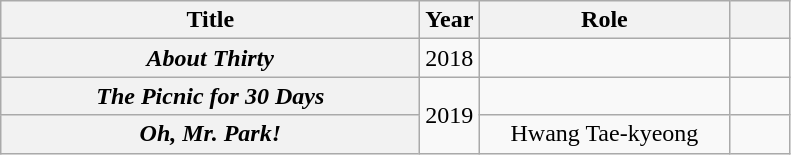<table class="wikitable sortable plainrowheaders" style="text-align:center;" border="1">
<tr>
<th scope="col" style="width: 17em;">Title</th>
<th scope="col" style="width: 2em;">Year</th>
<th scope="col" style="width: 10em;">Role</th>
<th scope="col" class="unsortable" style="width: 2em;"></th>
</tr>
<tr>
<th scope="row"><em>About Thirty</em></th>
<td>2018</td>
<td></td>
<td></td>
</tr>
<tr>
<th scope="row"><em>The Picnic for 30 Days</em></th>
<td rowspan="2">2019</td>
<td></td>
<td></td>
</tr>
<tr>
<th scope="row"><em>Oh, Mr. Park!</em></th>
<td>Hwang Tae-kyeong</td>
<td></td>
</tr>
</table>
